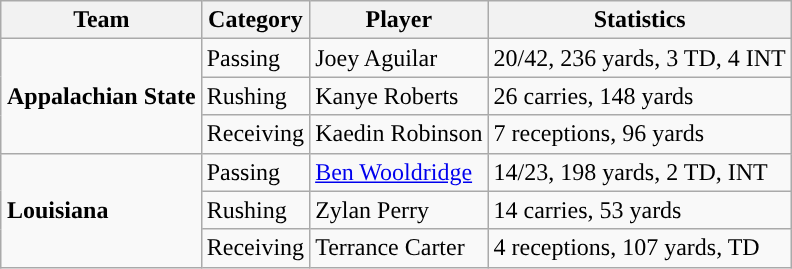<table class="wikitable" style="float: right;">
<tr>
<th>Team</th>
<th>Category</th>
<th>Player</th>
<th>Statistics</th>
</tr>
<tr>
<td rowspan=3><strong>Appalachian State</strong></td>
<td>Passing</td>
<td>Joey Aguilar</td>
<td>20/42, 236 yards, 3 TD, 4 INT</td>
</tr>
<tr>
<td>Rushing</td>
<td>Kanye Roberts</td>
<td>26 carries, 148 yards</td>
</tr>
<tr>
<td>Receiving</td>
<td>Kaedin Robinson</td>
<td>7 receptions, 96 yards</td>
</tr>
<tr>
<td rowspan=3><strong>Louisiana</strong></td>
<td>Passing</td>
<td><a href='#'>Ben Wooldridge</a></td>
<td>14/23, 198 yards, 2 TD, INT</td>
</tr>
<tr>
<td>Rushing</td>
<td>Zylan Perry</td>
<td>14 carries, 53 yards</td>
</tr>
<tr>
<td>Receiving</td>
<td>Terrance Carter</td>
<td>4 receptions, 107 yards, TD</td>
</tr>
</table>
